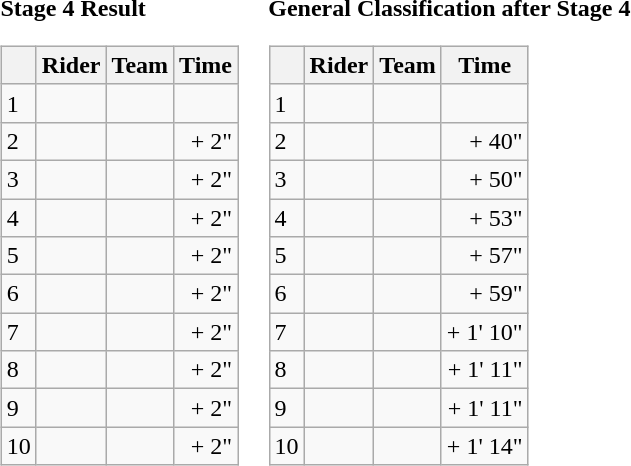<table>
<tr>
<td><strong>Stage 4 Result</strong><br><table class="wikitable">
<tr>
<th></th>
<th>Rider</th>
<th>Team</th>
<th>Time</th>
</tr>
<tr>
<td>1</td>
<td></td>
<td></td>
<td align="right"></td>
</tr>
<tr>
<td>2</td>
<td></td>
<td></td>
<td align="right">+ 2"</td>
</tr>
<tr>
<td>3</td>
<td></td>
<td></td>
<td align="right">+ 2"</td>
</tr>
<tr>
<td>4</td>
<td></td>
<td></td>
<td align="right">+ 2"</td>
</tr>
<tr>
<td>5</td>
<td></td>
<td></td>
<td align="right">+ 2"</td>
</tr>
<tr>
<td>6</td>
<td></td>
<td></td>
<td align="right">+ 2"</td>
</tr>
<tr>
<td>7</td>
<td></td>
<td></td>
<td align="right">+ 2"</td>
</tr>
<tr>
<td>8</td>
<td></td>
<td></td>
<td align="right">+ 2"</td>
</tr>
<tr>
<td>9</td>
<td></td>
<td></td>
<td align="right">+ 2"</td>
</tr>
<tr>
<td>10</td>
<td></td>
<td></td>
<td align="right">+ 2"</td>
</tr>
</table>
</td>
<td><strong>General Classification after Stage 4</strong><br><table class="wikitable">
<tr>
<th></th>
<th>Rider</th>
<th>Team</th>
<th>Time</th>
</tr>
<tr>
<td>1</td>
<td></td>
<td></td>
<td align="right"></td>
</tr>
<tr>
<td>2</td>
<td></td>
<td></td>
<td align="right">+ 40"</td>
</tr>
<tr>
<td>3</td>
<td></td>
<td></td>
<td align="right">+ 50"</td>
</tr>
<tr>
<td>4</td>
<td></td>
<td></td>
<td align="right">+ 53"</td>
</tr>
<tr>
<td>5</td>
<td></td>
<td></td>
<td align="right">+ 57"</td>
</tr>
<tr>
<td>6</td>
<td></td>
<td></td>
<td align="right">+ 59"</td>
</tr>
<tr>
<td>7</td>
<td></td>
<td></td>
<td align="right">+ 1' 10"</td>
</tr>
<tr>
<td>8</td>
<td></td>
<td></td>
<td align="right">+ 1' 11"</td>
</tr>
<tr>
<td>9</td>
<td></td>
<td></td>
<td align="right">+ 1' 11"</td>
</tr>
<tr>
<td>10</td>
<td></td>
<td></td>
<td align="right">+ 1' 14"</td>
</tr>
</table>
</td>
</tr>
</table>
